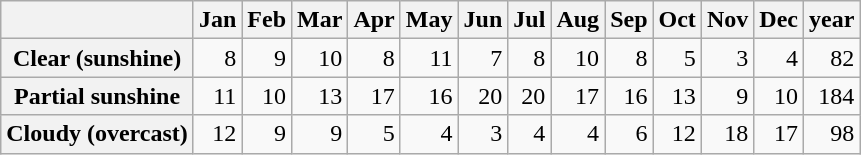<table class="wikitable" style="text-align:right;">
<tr>
<th></th>
<th>Jan</th>
<th>Feb</th>
<th>Mar</th>
<th>Apr</th>
<th>May</th>
<th>Jun</th>
<th>Jul</th>
<th>Aug</th>
<th>Sep</th>
<th>Oct</th>
<th>Nov</th>
<th>Dec</th>
<th>year</th>
</tr>
<tr>
<th>Clear (sunshine)</th>
<td>8</td>
<td>9</td>
<td>10</td>
<td>8</td>
<td>11</td>
<td>7</td>
<td>8</td>
<td>10</td>
<td>8</td>
<td>5</td>
<td>3</td>
<td>4</td>
<td>82</td>
</tr>
<tr>
<th>Partial sunshine</th>
<td>11</td>
<td>10</td>
<td>13</td>
<td>17</td>
<td>16</td>
<td>20</td>
<td>20</td>
<td>17</td>
<td>16</td>
<td>13</td>
<td>9</td>
<td>10</td>
<td>184</td>
</tr>
<tr>
<th>Cloudy (overcast)</th>
<td>12</td>
<td>9</td>
<td>9</td>
<td>5</td>
<td>4</td>
<td>3</td>
<td>4</td>
<td>4</td>
<td>6</td>
<td>12</td>
<td>18</td>
<td>17</td>
<td>98</td>
</tr>
</table>
